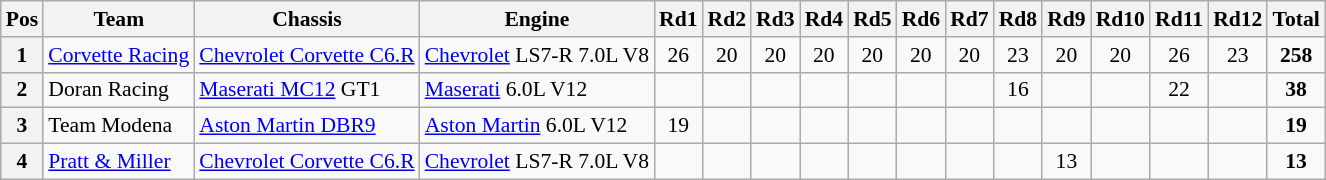<table class="wikitable" style="font-size: 90%;">
<tr>
<th>Pos</th>
<th>Team</th>
<th>Chassis</th>
<th>Engine</th>
<th>Rd1</th>
<th>Rd2</th>
<th>Rd3</th>
<th>Rd4</th>
<th>Rd5</th>
<th>Rd6</th>
<th>Rd7</th>
<th>Rd8</th>
<th>Rd9</th>
<th>Rd10</th>
<th>Rd11</th>
<th>Rd12</th>
<th>Total</th>
</tr>
<tr>
<th>1</th>
<td> <a href='#'>Corvette Racing</a></td>
<td><a href='#'>Chevrolet Corvette C6.R</a></td>
<td><a href='#'>Chevrolet</a> LS7-R 7.0L V8</td>
<td align="center">26</td>
<td align="center">20</td>
<td align="center">20</td>
<td align="center">20</td>
<td align="center">20</td>
<td align="center">20</td>
<td align="center">20</td>
<td align="center">23</td>
<td align="center">20</td>
<td align="center">20</td>
<td align="center">26</td>
<td align="center">23</td>
<td align="center"><strong>258</strong></td>
</tr>
<tr>
<th>2</th>
<td> Doran Racing</td>
<td><a href='#'>Maserati MC12</a> GT1</td>
<td><a href='#'>Maserati</a> 6.0L V12</td>
<td></td>
<td></td>
<td></td>
<td></td>
<td></td>
<td></td>
<td></td>
<td align="center">16</td>
<td></td>
<td></td>
<td align="center">22</td>
<td></td>
<td align="center"><strong>38</strong></td>
</tr>
<tr>
<th>3</th>
<td> Team Modena</td>
<td><a href='#'>Aston Martin DBR9</a></td>
<td><a href='#'>Aston Martin</a> 6.0L V12</td>
<td align="center">19</td>
<td></td>
<td></td>
<td></td>
<td></td>
<td></td>
<td></td>
<td></td>
<td></td>
<td></td>
<td></td>
<td></td>
<td align="center"><strong>19</strong></td>
</tr>
<tr>
<th>4</th>
<td> <a href='#'>Pratt & Miller</a></td>
<td><a href='#'>Chevrolet Corvette C6.R</a></td>
<td><a href='#'>Chevrolet</a> LS7-R 7.0L V8</td>
<td></td>
<td></td>
<td></td>
<td></td>
<td></td>
<td></td>
<td></td>
<td></td>
<td align="center">13</td>
<td></td>
<td></td>
<td></td>
<td align="center"><strong>13</strong></td>
</tr>
</table>
